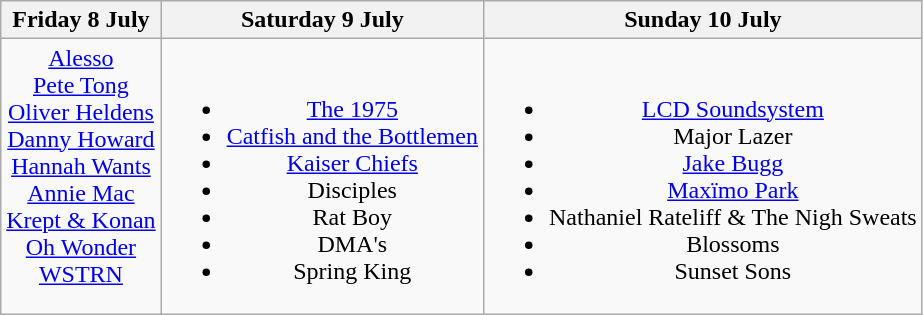<table class="wikitable" style="text-align:center">
<tr>
<th>Friday 8 July</th>
<th>Saturday 9 July</th>
<th>Sunday 10 July</th>
</tr>
<tr valign="top">
<td><a href='#'>Alesso</a><br><a href='#'>Pete Tong</a><br><a href='#'>Oliver Heldens</a> <br><a href='#'>Danny Howard</a><br><a href='#'>Hannah Wants</a><br><a href='#'>Annie Mac</a><br><a href='#'>Krept & Konan</a> <br><a href='#'>Oh Wonder</a><br><a href='#'>WSTRN</a></td>
<td><br><ul><li><a href='#'>The 1975</a></li><li><a href='#'>Catfish and the Bottlemen</a></li><li><a href='#'>Kaiser Chiefs</a></li><li>Disciples</li><li>Rat Boy</li><li>DMA's</li><li>Spring King</li></ul></td>
<td><br><ul><li><a href='#'>LCD Soundsystem</a></li><li>Major Lazer</li><li><a href='#'>Jake Bugg</a></li><li><a href='#'>Maxïmo Park</a></li><li>Nathaniel Rateliff & The Nigh Sweats</li><li>Blossoms</li><li>Sunset Sons</li></ul></td>
</tr>
</table>
